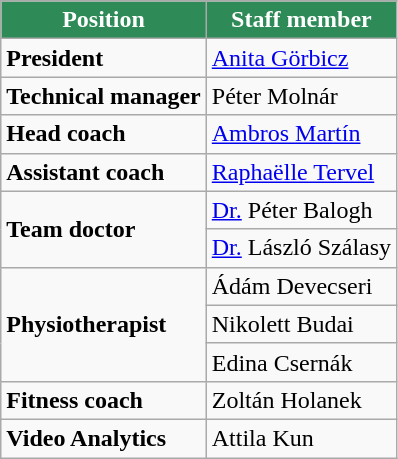<table class="wikitable">
<tr>
<th style="color:white; background:seaGreen;">Position</th>
<th style="color:white; background:seaGreen;">Staff member</th>
</tr>
<tr>
<td><strong>President</strong></td>
<td> <a href='#'>Anita Görbicz</a></td>
</tr>
<tr>
<td><strong>Technical manager</strong></td>
<td> Péter Molnár</td>
</tr>
<tr>
<td><strong>Head coach</strong></td>
<td> <a href='#'>Ambros Martín</a></td>
</tr>
<tr>
<td><strong>Assistant coach</strong></td>
<td> <a href='#'>Raphaëlle Tervel</a></td>
</tr>
<tr>
<td rowspan=2><strong>Team doctor</strong></td>
<td> <a href='#'>Dr.</a> Péter Balogh</td>
</tr>
<tr>
<td> <a href='#'>Dr.</a> László Szálasy</td>
</tr>
<tr>
<td rowspan=3><strong>Physiotherapist</strong></td>
<td> Ádám Devecseri</td>
</tr>
<tr>
<td> Nikolett Budai</td>
</tr>
<tr>
<td> Edina Csernák</td>
</tr>
<tr>
<td><strong>Fitness coach</strong></td>
<td> Zoltán Holanek</td>
</tr>
<tr>
<td><strong>Video Analytics</strong></td>
<td> Attila Kun</td>
</tr>
</table>
